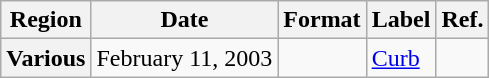<table class="wikitable plainrowheaders">
<tr>
<th scope="col">Region</th>
<th scope="col">Date</th>
<th scope="col">Format</th>
<th scope="col">Label</th>
<th scope="col">Ref.</th>
</tr>
<tr>
<th scope="row">Various</th>
<td>February 11, 2003</td>
<td></td>
<td><a href='#'>Curb</a></td>
<td></td>
</tr>
</table>
